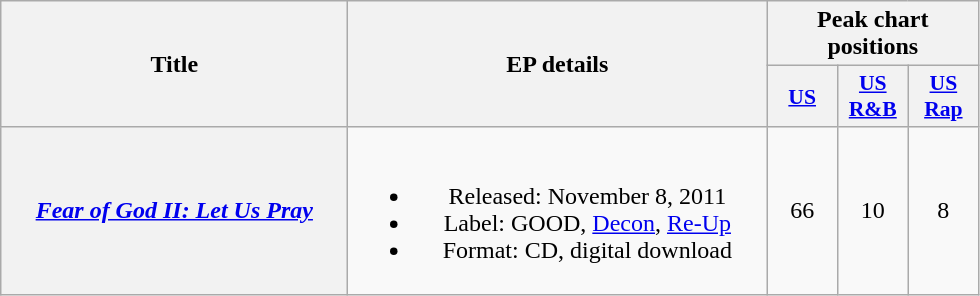<table class="wikitable plainrowheaders" style="text-align:center;">
<tr>
<th scope="col" rowspan="2" style="width:14em;">Title</th>
<th scope="col" rowspan="2" style="width:17em;">EP details</th>
<th scope="col" colspan="3">Peak chart positions</th>
</tr>
<tr>
<th scope="col" style="width:2.8em;font-size:90%;"><a href='#'>US</a><br></th>
<th scope="col" style="width:2.8em;font-size:90%;"><a href='#'>US<br>R&B</a><br></th>
<th scope="col" style="width:2.8em;font-size:90%;"><a href='#'>US<br>Rap</a><br></th>
</tr>
<tr>
<th scope="row"><em><a href='#'>Fear of God II: Let Us Pray</a></em></th>
<td><br><ul><li>Released: November 8, 2011</li><li>Label: GOOD, <a href='#'>Decon</a>, <a href='#'>Re-Up</a></li><li>Format: CD, digital download</li></ul></td>
<td>66</td>
<td>10</td>
<td>8</td>
</tr>
</table>
